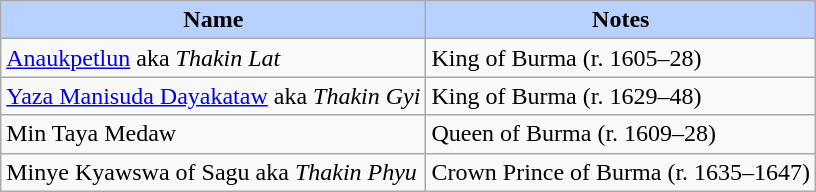<table class="wikitable">
<tr>
<th style="background-color:#B9D1FF">Name</th>
<th style="background-color:#B9D1FF">Notes</th>
</tr>
<tr>
<td><a href='#'>Anaukpetlun</a> aka <em>Thakin Lat</em></td>
<td>King of Burma (r. 1605–28)</td>
</tr>
<tr>
<td><a href='#'>Yaza Manisuda Dayakataw</a> aka <em>Thakin Gyi</em></td>
<td>King of Burma (r. 1629–48)</td>
</tr>
<tr>
<td>Min Taya Medaw</td>
<td>Queen of Burma (r. 1609–28)</td>
</tr>
<tr>
<td>Minye Kyawswa of Sagu aka <em>Thakin Phyu</em></td>
<td>Crown Prince of Burma (r. 1635–1647)</td>
</tr>
</table>
